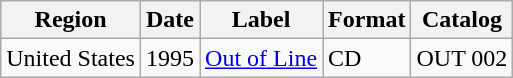<table class="wikitable">
<tr>
<th>Region</th>
<th>Date</th>
<th>Label</th>
<th>Format</th>
<th>Catalog</th>
</tr>
<tr>
<td>United States</td>
<td>1995</td>
<td><a href='#'>Out of Line</a></td>
<td>CD</td>
<td>OUT 002</td>
</tr>
</table>
